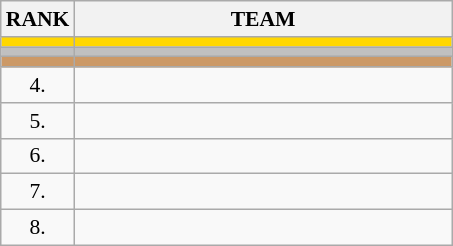<table class="wikitable" style="border-collapse: collapse; font-size: 90%;">
<tr>
<th>RANK</th>
<th align="left" style="width: 17em">TEAM</th>
</tr>
<tr bgcolor=gold>
<td align="center"></td>
<td></td>
</tr>
<tr bgcolor=silver>
<td align="center"></td>
<td></td>
</tr>
<tr bgcolor=cc9966>
<td align="center"></td>
<td></td>
</tr>
<tr>
<td align="center">4.</td>
<td></td>
</tr>
<tr>
<td align="center">5.</td>
<td></td>
</tr>
<tr>
<td align="center">6.</td>
<td></td>
</tr>
<tr>
<td align="center">7.</td>
<td></td>
</tr>
<tr>
<td align="center">8.</td>
<td></td>
</tr>
</table>
